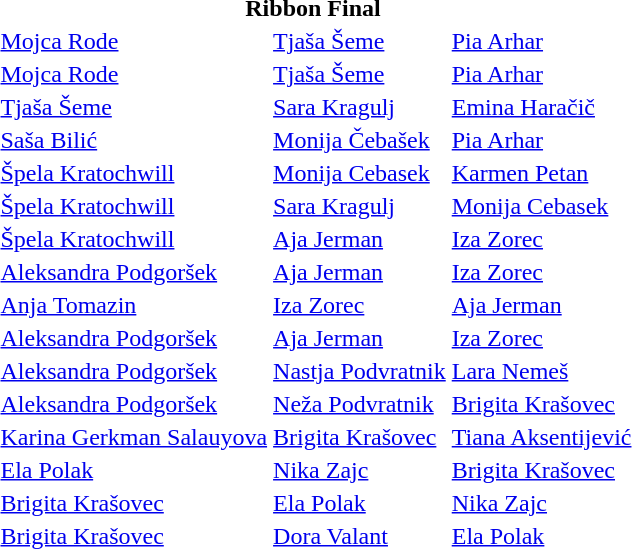<table>
<tr>
<td colspan="4" align="center"><strong>Ribbon Final</strong></td>
</tr>
<tr>
<th scope=row style="text-align:left"><br></th>
<td><a href='#'>Mojca Rode</a></td>
<td><a href='#'>Tjaša Šeme</a></td>
<td><a href='#'>Pia Arhar</a></td>
</tr>
<tr>
<th scope=row style="text-align:left"><br></th>
<td><a href='#'>Mojca Rode</a></td>
<td><a href='#'>Tjaša Šeme</a></td>
<td><a href='#'>Pia Arhar</a></td>
</tr>
<tr>
<th scope=row style="text-align:left"><br></th>
<td><a href='#'>Tjaša Šeme</a></td>
<td><a href='#'>Sara Kragulj</a></td>
<td><a href='#'>Emina Haračič</a></td>
</tr>
<tr>
<th scope=row style="text-align:left"><br></th>
<td><a href='#'>Saša Bilić</a></td>
<td><a href='#'>Monija Čebašek</a></td>
<td><a href='#'>Pia Arhar</a></td>
</tr>
<tr>
<th scope=row style="text-align:left"><br></th>
<td><a href='#'>Špela Kratochwill</a></td>
<td><a href='#'>Monija Cebasek</a></td>
<td><a href='#'>Karmen Petan</a></td>
</tr>
<tr>
<th scope=row style="text-align:left"><br></th>
<td><a href='#'>Špela Kratochwill</a></td>
<td><a href='#'>Sara Kragulj</a></td>
<td><a href='#'>Monija Cebasek</a></td>
</tr>
<tr>
<th scope=row style="text-align:left"><br></th>
<td><a href='#'>Špela Kratochwill</a></td>
<td><a href='#'>Aja Jerman</a></td>
<td><a href='#'>Iza Zorec</a></td>
</tr>
<tr>
<th scope=row style="text-align:left"><br></th>
<td><a href='#'>Aleksandra Podgoršek</a></td>
<td><a href='#'>Aja Jerman</a></td>
<td><a href='#'>Iza Zorec</a></td>
</tr>
<tr>
<th scope=row style="text-align:left"><br></th>
<td><a href='#'>Anja Tomazin</a></td>
<td><a href='#'>Iza Zorec</a></td>
<td><a href='#'>Aja Jerman</a></td>
</tr>
<tr>
<th scope=row style="text-align:left"><br></th>
<td><a href='#'>Aleksandra Podgoršek</a></td>
<td><a href='#'>Aja Jerman</a></td>
<td><a href='#'>Iza Zorec</a></td>
</tr>
<tr>
<th scope=row style="text-align:left"><br></th>
<td><a href='#'>Aleksandra Podgoršek</a></td>
<td><a href='#'>Nastja Podvratnik</a></td>
<td><a href='#'>Lara Nemeš</a></td>
</tr>
<tr>
<th scope=row style="text-align:left"><br></th>
<td><a href='#'>Aleksandra Podgoršek</a></td>
<td><a href='#'>Neža Podvratnik</a></td>
<td><a href='#'>Brigita Krašovec</a></td>
</tr>
<tr>
<th scope=row style="text-align:left"><br></th>
<td><a href='#'>Karina Gerkman Salauyova</a></td>
<td><a href='#'>Brigita Krašovec</a></td>
<td><a href='#'>Tiana Aksentijević</a></td>
</tr>
<tr>
<th scope=row style="text-align:left"><br></th>
<td><a href='#'>Ela Polak</a></td>
<td><a href='#'>Nika Zajc</a></td>
<td><a href='#'>Brigita Krašovec</a></td>
</tr>
<tr>
<th scope=row style="text-align:left"><br></th>
<td><a href='#'>Brigita Krašovec</a></td>
<td><a href='#'>Ela Polak</a></td>
<td><a href='#'>Nika Zajc</a></td>
</tr>
<tr>
<th scope=row style="text-align:left"><br></th>
<td><a href='#'>Brigita Krašovec</a></td>
<td><a href='#'>Dora Valant</a></td>
<td><a href='#'>Ela Polak</a></td>
</tr>
</table>
